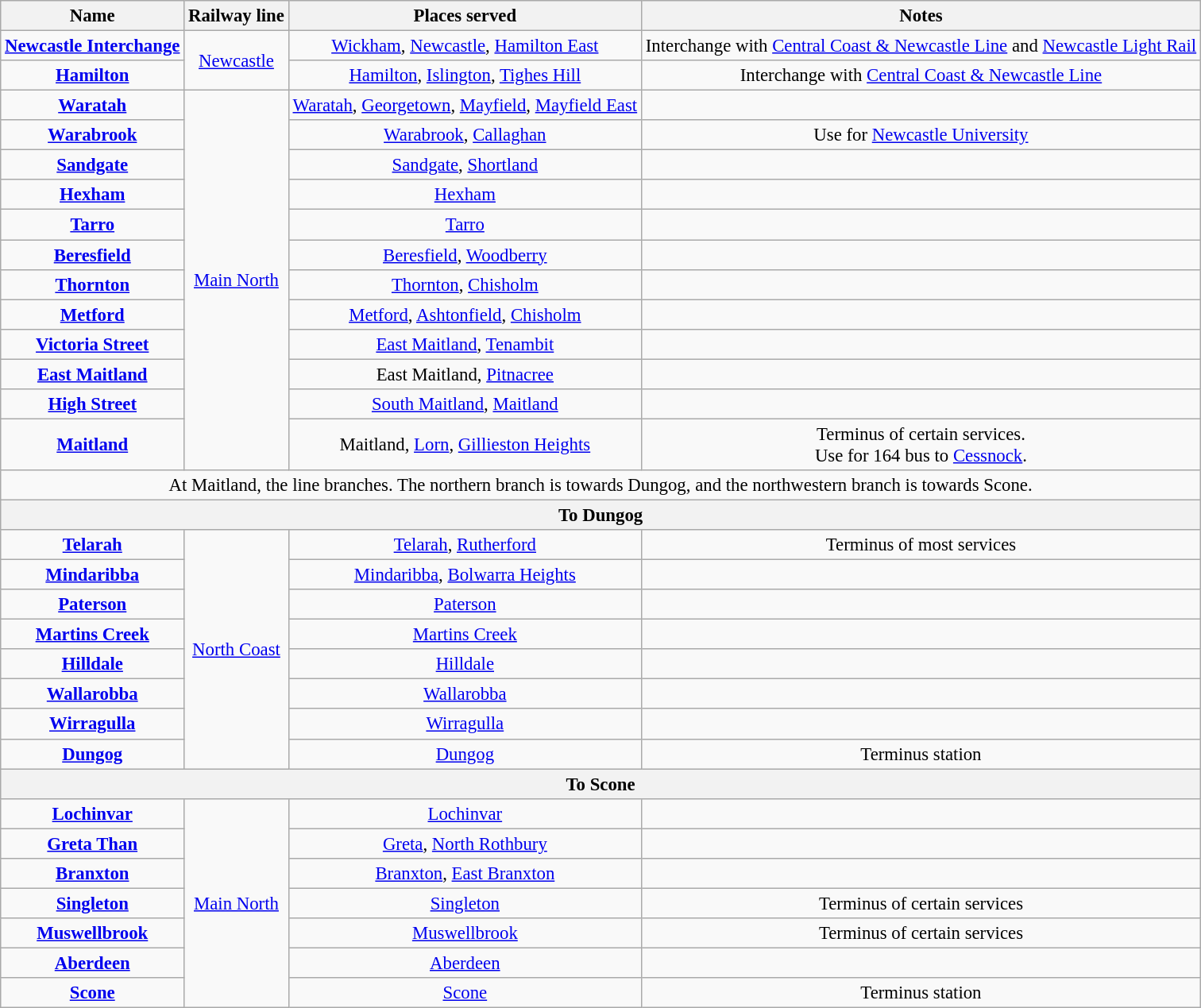<table class="wikitable" style="font-size:95%; text-align:center;">
<tr>
<th>Name</th>
<th>Railway line</th>
<th>Places served</th>
<th>Notes</th>
</tr>
<tr>
<td><strong><a href='#'>Newcastle Interchange</a></strong></td>
<td rowspan="2"><a href='#'>Newcastle</a></td>
<td><a href='#'>Wickham</a>, <a href='#'>Newcastle</a>, <a href='#'>Hamilton East</a></td>
<td>Interchange with <a href='#'>Central Coast & Newcastle Line</a> and <a href='#'>Newcastle Light Rail</a></td>
</tr>
<tr>
<td><strong><a href='#'>Hamilton</a></strong></td>
<td><a href='#'>Hamilton</a>, <a href='#'>Islington</a>, <a href='#'>Tighes Hill</a></td>
<td>Interchange with <a href='#'>Central Coast & Newcastle Line</a></td>
</tr>
<tr>
<td><strong><a href='#'>Waratah</a></strong></td>
<td rowspan="12"><a href='#'>Main North</a></td>
<td><a href='#'>Waratah</a>, <a href='#'>Georgetown</a>, <a href='#'>Mayfield</a>, <a href='#'>Mayfield East</a></td>
<td></td>
</tr>
<tr>
<td><strong><a href='#'>Warabrook</a></strong></td>
<td><a href='#'>Warabrook</a>, <a href='#'>Callaghan</a></td>
<td>Use for <a href='#'>Newcastle University</a></td>
</tr>
<tr>
<td><strong><a href='#'>Sandgate</a></strong></td>
<td><a href='#'>Sandgate</a>, <a href='#'>Shortland</a></td>
<td></td>
</tr>
<tr>
<td><strong><a href='#'>Hexham</a></strong></td>
<td><a href='#'>Hexham</a></td>
<td></td>
</tr>
<tr>
<td><strong><a href='#'>Tarro</a></strong></td>
<td><a href='#'>Tarro</a></td>
<td></td>
</tr>
<tr>
<td><strong><a href='#'>Beresfield</a></strong></td>
<td><a href='#'>Beresfield</a>, <a href='#'>Woodberry</a></td>
<td></td>
</tr>
<tr>
<td><strong><a href='#'>Thornton</a></strong></td>
<td><a href='#'>Thornton</a>, <a href='#'>Chisholm</a></td>
<td></td>
</tr>
<tr>
<td><strong><a href='#'>Metford</a></strong></td>
<td><a href='#'>Metford</a>, <a href='#'>Ashtonfield</a>, <a href='#'>Chisholm</a></td>
<td></td>
</tr>
<tr>
<td><strong><a href='#'>Victoria Street</a></strong></td>
<td><a href='#'>East Maitland</a>, <a href='#'>Tenambit</a></td>
<td></td>
</tr>
<tr>
<td><strong><a href='#'>East Maitland</a></strong></td>
<td>East Maitland, <a href='#'>Pitnacree</a></td>
<td></td>
</tr>
<tr>
<td><strong><a href='#'>High Street</a></strong></td>
<td><a href='#'>South Maitland</a>, <a href='#'>Maitland</a></td>
<td></td>
</tr>
<tr>
<td><strong><a href='#'>Maitland</a></strong></td>
<td>Maitland, <a href='#'>Lorn</a>, <a href='#'>Gillieston Heights</a></td>
<td>Terminus of certain services.<br>Use for 164 bus to <a href='#'>Cessnock</a>.</td>
</tr>
<tr>
<td colspan="4">At Maitland, the line branches. The northern branch is towards Dungog, and the northwestern branch is towards Scone.</td>
</tr>
<tr>
<th colspan="4">To Dungog</th>
</tr>
<tr>
<td><strong><a href='#'>Telarah</a></strong></td>
<td rowspan="8"><a href='#'>North Coast</a></td>
<td><a href='#'>Telarah</a>, <a href='#'>Rutherford</a></td>
<td>Terminus of most services</td>
</tr>
<tr>
<td><strong><a href='#'>Mindaribba</a></strong></td>
<td><a href='#'>Mindaribba</a>, <a href='#'>Bolwarra Heights</a></td>
<td></td>
</tr>
<tr>
<td><strong><a href='#'>Paterson</a></strong></td>
<td><a href='#'>Paterson</a></td>
<td></td>
</tr>
<tr>
<td><strong><a href='#'>Martins Creek</a></strong></td>
<td><a href='#'>Martins Creek</a></td>
<td></td>
</tr>
<tr>
<td><strong><a href='#'>Hilldale</a></strong></td>
<td><a href='#'>Hilldale</a></td>
<td></td>
</tr>
<tr>
<td><strong><a href='#'>Wallarobba</a></strong></td>
<td><a href='#'>Wallarobba</a></td>
<td></td>
</tr>
<tr>
<td><strong><a href='#'>Wirragulla</a></strong></td>
<td><a href='#'>Wirragulla</a></td>
<td></td>
</tr>
<tr>
<td><strong><a href='#'>Dungog</a></strong></td>
<td><a href='#'>Dungog</a></td>
<td>Terminus station</td>
</tr>
<tr>
<th colspan="4">To Scone</th>
</tr>
<tr>
<td><strong><a href='#'>Lochinvar</a></strong></td>
<td rowspan="7"><a href='#'>Main North</a></td>
<td><a href='#'>Lochinvar</a></td>
<td></td>
</tr>
<tr>
<td><strong><a href='#'>Greta Than</a></strong></td>
<td><a href='#'>Greta</a>, <a href='#'>North Rothbury</a></td>
<td></td>
</tr>
<tr>
<td><strong><a href='#'>Branxton</a></strong></td>
<td><a href='#'>Branxton</a>, <a href='#'>East Branxton</a></td>
<td></td>
</tr>
<tr>
<td><strong><a href='#'>Singleton</a></strong></td>
<td><a href='#'>Singleton</a></td>
<td>Terminus of certain services</td>
</tr>
<tr>
<td><strong><a href='#'>Muswellbrook</a></strong></td>
<td><a href='#'>Muswellbrook</a></td>
<td>Terminus of certain services</td>
</tr>
<tr>
<td><strong><a href='#'>Aberdeen</a></strong></td>
<td><a href='#'>Aberdeen</a></td>
<td></td>
</tr>
<tr>
<td><strong><a href='#'>Scone</a></strong></td>
<td><a href='#'>Scone</a></td>
<td>Terminus station</td>
</tr>
</table>
